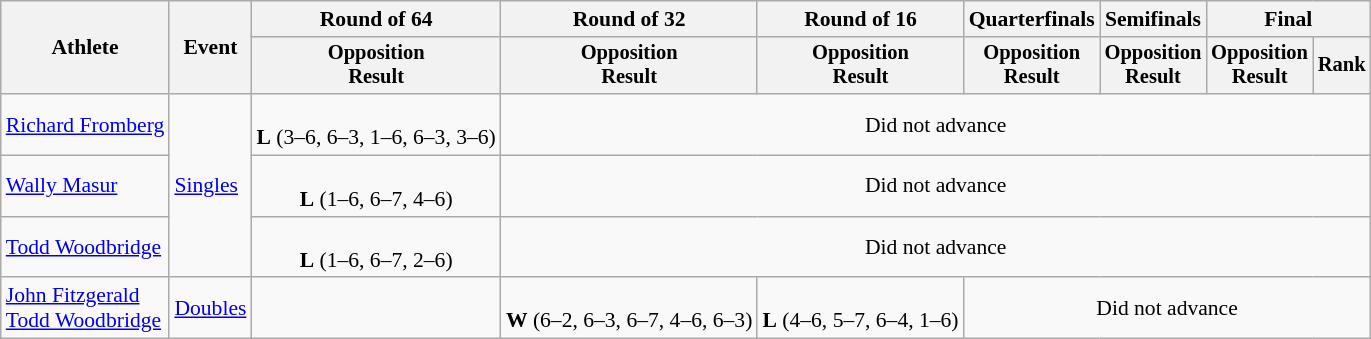<table class="wikitable" style="font-size:90%">
<tr>
<th rowspan="2">Athlete</th>
<th rowspan="2">Event</th>
<th>Round of 64</th>
<th>Round of 32</th>
<th>Round of 16</th>
<th>Quarterfinals</th>
<th>Semifinals</th>
<th colspan=2>Final</th>
</tr>
<tr style="font-size:95%">
<th>Opposition<br>Result</th>
<th>Opposition<br>Result</th>
<th>Opposition<br>Result</th>
<th>Opposition<br>Result</th>
<th>Opposition<br>Result</th>
<th>Opposition<br>Result</th>
<th>Rank</th>
</tr>
<tr align=center>
<td align=left><a href='#'>Richard Fromberg</a></td>
<td align=left rowspan=3><a href='#'>Singles</a></td>
<td><br><strong>L</strong> (3–6, 6–3, 1–6, 6–3, 3–6)</td>
<td colspan=6>Did not advance</td>
</tr>
<tr align=center>
<td align=left><a href='#'>Wally Masur</a></td>
<td><br><strong>L</strong> (1–6, 6–7, 4–6)</td>
<td colspan=6>Did not advance</td>
</tr>
<tr align=center>
<td align=left><a href='#'>Todd Woodbridge</a></td>
<td><br><strong>L</strong> (1–6, 6–7, 2–6)</td>
<td colspan=6>Did not advance</td>
</tr>
<tr align=center>
<td align=left><a href='#'>John Fitzgerald</a><br><a href='#'>Todd Woodbridge</a></td>
<td align=left><a href='#'>Doubles</a></td>
<td></td>
<td><br><strong>W</strong> (6–2, 6–3, 6–7, 4–6, 6–3)</td>
<td><br><strong>L</strong> (4–6, 5–7, 6–4, 1–6)</td>
<td colspan=4>Did not advance</td>
</tr>
</table>
